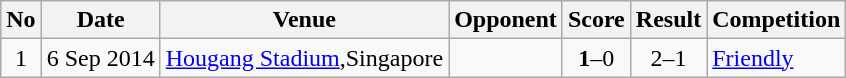<table class="wikitable">
<tr>
<th>No</th>
<th>Date</th>
<th>Venue</th>
<th>Opponent</th>
<th>Score</th>
<th>Result</th>
<th>Competition</th>
</tr>
<tr>
<td align="center">1</td>
<td>6 Sep 2014</td>
<td><a href='#'>Hougang Stadium</a>,Singapore</td>
<td></td>
<td align="center"><strong>1</strong>–0</td>
<td align="center">2–1</td>
<td><a href='#'>Friendly</a></td>
</tr>
</table>
